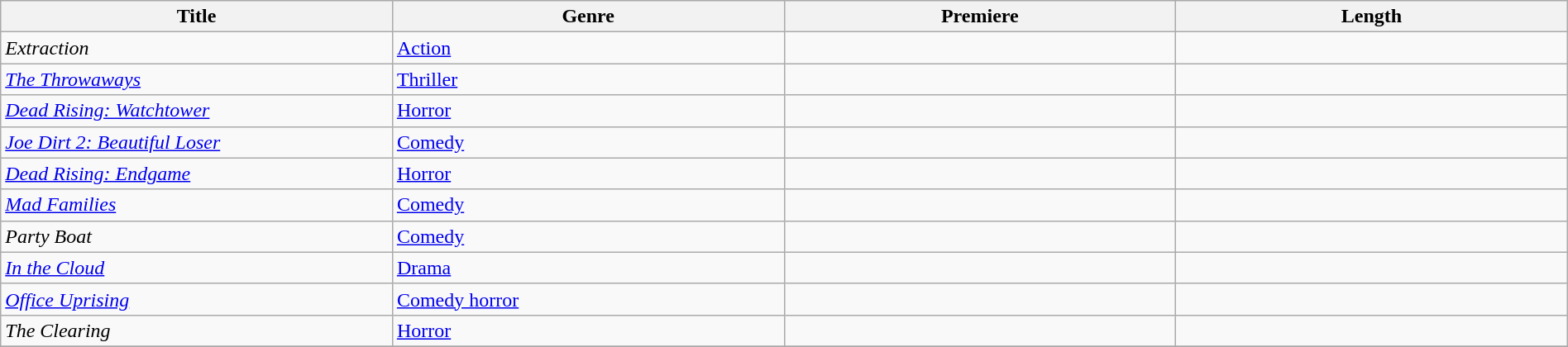<table class="wikitable sortable" style="width:100%;">
<tr>
<th style="width:25%;">Title</th>
<th style="width:25%;">Genre</th>
<th style="width:25%;">Premiere</th>
<th style="width:25%;">Length</th>
</tr>
<tr>
<td><em>Extraction</em></td>
<td><a href='#'>Action</a></td>
<td></td>
<td></td>
</tr>
<tr>
<td><em><a href='#'>The Throwaways</a></em></td>
<td><a href='#'>Thriller</a></td>
<td></td>
<td></td>
</tr>
<tr>
<td><em><a href='#'>Dead Rising: Watchtower</a></em></td>
<td><a href='#'>Horror</a></td>
<td></td>
<td></td>
</tr>
<tr>
<td><em><a href='#'>Joe Dirt 2: Beautiful Loser</a></em></td>
<td><a href='#'>Comedy</a></td>
<td></td>
<td></td>
</tr>
<tr>
<td><em><a href='#'>Dead Rising: Endgame</a></em></td>
<td><a href='#'>Horror</a></td>
<td></td>
<td></td>
</tr>
<tr>
<td><em><a href='#'>Mad Families</a></em></td>
<td><a href='#'>Comedy</a></td>
<td></td>
<td></td>
</tr>
<tr>
<td><em>Party Boat</em></td>
<td><a href='#'>Comedy</a></td>
<td></td>
<td></td>
</tr>
<tr>
<td><em><a href='#'>In the Cloud</a></em></td>
<td><a href='#'>Drama</a></td>
<td></td>
<td></td>
</tr>
<tr>
<td><em><a href='#'>Office Uprising</a></em></td>
<td><a href='#'>Comedy horror</a></td>
<td></td>
<td></td>
</tr>
<tr>
<td><em>The Clearing</em></td>
<td><a href='#'>Horror</a></td>
<td></td>
<td></td>
</tr>
<tr>
</tr>
</table>
